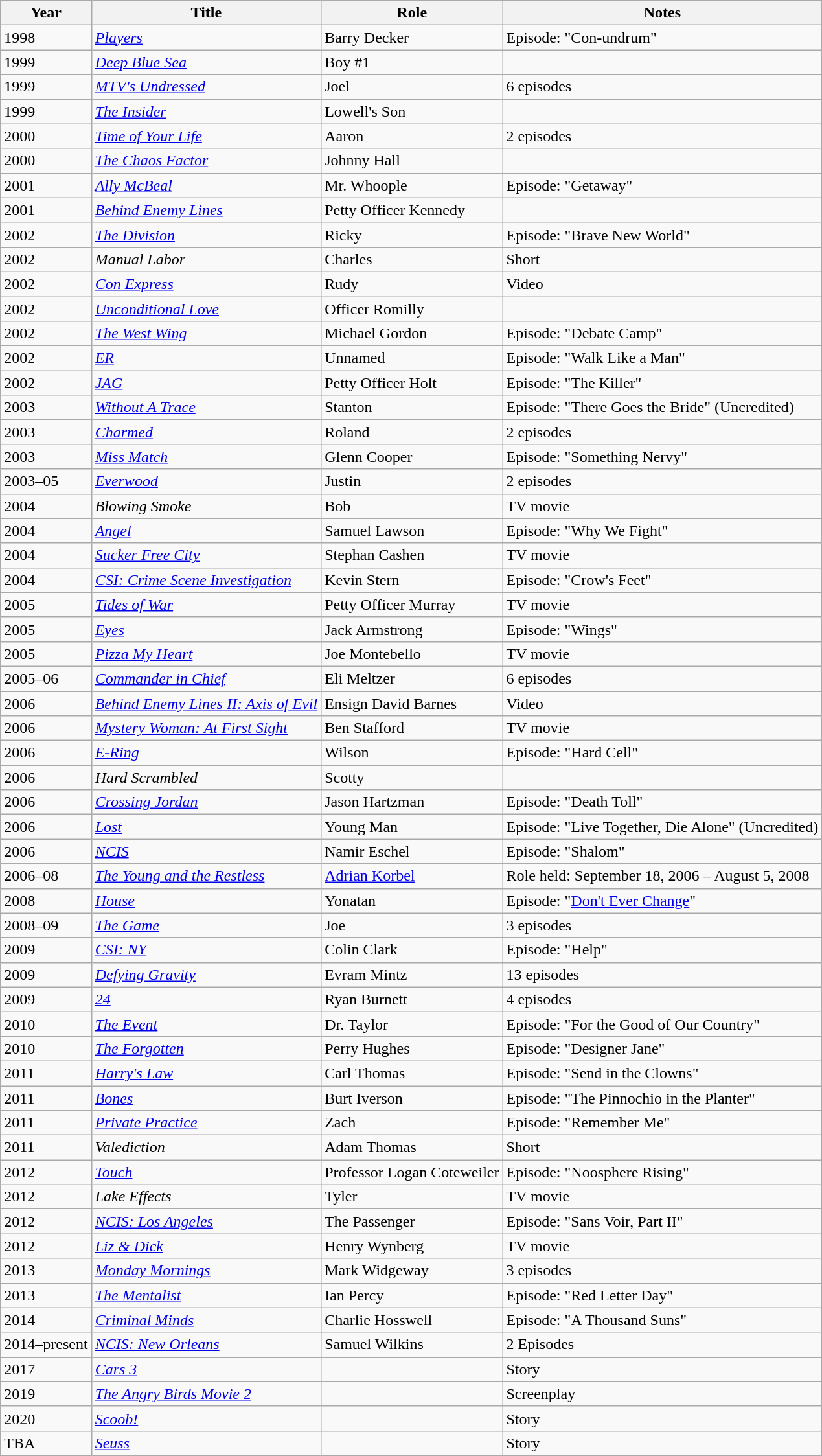<table class="wikitable">
<tr>
<th>Year</th>
<th>Title</th>
<th>Role</th>
<th>Notes</th>
</tr>
<tr>
<td>1998</td>
<td><em><a href='#'>Players</a></em></td>
<td>Barry Decker</td>
<td>Episode: "Con-undrum"</td>
</tr>
<tr>
<td>1999</td>
<td><em><a href='#'>Deep Blue Sea</a></em></td>
<td>Boy #1</td>
<td></td>
</tr>
<tr>
<td>1999</td>
<td><em><a href='#'>MTV's Undressed</a></em></td>
<td>Joel</td>
<td>6 episodes</td>
</tr>
<tr>
<td>1999</td>
<td><em><a href='#'>The Insider</a></em></td>
<td>Lowell's Son</td>
<td></td>
</tr>
<tr>
<td>2000</td>
<td><em><a href='#'>Time of Your Life</a></em></td>
<td>Aaron</td>
<td>2 episodes</td>
</tr>
<tr>
<td>2000</td>
<td><em><a href='#'>The Chaos Factor</a></em></td>
<td>Johnny Hall</td>
<td></td>
</tr>
<tr>
<td>2001</td>
<td><em><a href='#'>Ally McBeal</a></em></td>
<td>Mr. Whoople</td>
<td>Episode: "Getaway"</td>
</tr>
<tr>
<td>2001</td>
<td><em><a href='#'>Behind Enemy Lines</a></em></td>
<td>Petty Officer Kennedy</td>
<td></td>
</tr>
<tr>
<td>2002</td>
<td><em><a href='#'>The Division</a></em></td>
<td>Ricky</td>
<td>Episode: "Brave New World"</td>
</tr>
<tr>
<td>2002</td>
<td><em>Manual Labor</em></td>
<td>Charles</td>
<td>Short</td>
</tr>
<tr>
<td>2002</td>
<td><em><a href='#'>Con Express</a></em></td>
<td>Rudy</td>
<td>Video</td>
</tr>
<tr>
<td>2002</td>
<td><em><a href='#'>Unconditional Love</a></em></td>
<td>Officer Romilly</td>
<td></td>
</tr>
<tr>
<td>2002</td>
<td><em><a href='#'>The West Wing</a></em></td>
<td>Michael Gordon</td>
<td>Episode: "Debate Camp"</td>
</tr>
<tr>
<td>2002</td>
<td><em><a href='#'>ER</a></em></td>
<td>Unnamed</td>
<td>Episode: "Walk Like a Man"</td>
</tr>
<tr>
<td>2002</td>
<td><em><a href='#'>JAG</a></em></td>
<td>Petty Officer Holt</td>
<td>Episode: "The Killer"</td>
</tr>
<tr>
<td>2003</td>
<td><em><a href='#'>Without A Trace</a></em></td>
<td>Stanton</td>
<td>Episode: "There Goes the Bride" (Uncredited)</td>
</tr>
<tr>
<td>2003</td>
<td><em><a href='#'>Charmed</a></em></td>
<td>Roland</td>
<td>2 episodes</td>
</tr>
<tr>
<td>2003</td>
<td><em><a href='#'>Miss Match</a></em></td>
<td>Glenn Cooper</td>
<td>Episode: "Something Nervy"</td>
</tr>
<tr>
<td>2003–05</td>
<td><em><a href='#'>Everwood</a></em></td>
<td>Justin</td>
<td>2 episodes</td>
</tr>
<tr>
<td>2004</td>
<td><em>Blowing Smoke</em></td>
<td>Bob</td>
<td>TV movie</td>
</tr>
<tr>
<td>2004</td>
<td><em><a href='#'>Angel</a></em></td>
<td>Samuel Lawson</td>
<td>Episode: "Why We Fight"</td>
</tr>
<tr>
<td>2004</td>
<td><em><a href='#'>Sucker Free City</a></em></td>
<td>Stephan Cashen</td>
<td>TV movie</td>
</tr>
<tr>
<td>2004</td>
<td><em><a href='#'>CSI: Crime Scene Investigation</a></em></td>
<td>Kevin Stern</td>
<td>Episode: "Crow's Feet"</td>
</tr>
<tr>
<td>2005</td>
<td><em><a href='#'>Tides of War</a></em></td>
<td>Petty Officer Murray</td>
<td>TV movie</td>
</tr>
<tr>
<td>2005</td>
<td><em><a href='#'>Eyes</a></em></td>
<td>Jack Armstrong</td>
<td>Episode: "Wings"</td>
</tr>
<tr>
<td>2005</td>
<td><em><a href='#'>Pizza My Heart</a></em></td>
<td>Joe Montebello</td>
<td>TV movie</td>
</tr>
<tr>
<td>2005–06</td>
<td><em><a href='#'>Commander in Chief</a></em></td>
<td>Eli Meltzer</td>
<td>6 episodes</td>
</tr>
<tr>
<td>2006</td>
<td><em><a href='#'>Behind Enemy Lines II: Axis of Evil</a></em></td>
<td>Ensign David Barnes</td>
<td>Video</td>
</tr>
<tr>
<td>2006</td>
<td><em><a href='#'>Mystery Woman: At First Sight</a></em></td>
<td>Ben Stafford</td>
<td>TV movie</td>
</tr>
<tr>
<td>2006</td>
<td><em><a href='#'>E-Ring</a></em></td>
<td>Wilson</td>
<td>Episode: "Hard Cell"</td>
</tr>
<tr>
<td>2006</td>
<td><em>Hard Scrambled</em></td>
<td>Scotty</td>
<td></td>
</tr>
<tr>
<td>2006</td>
<td><em><a href='#'>Crossing Jordan</a></em></td>
<td>Jason Hartzman</td>
<td>Episode: "Death Toll"</td>
</tr>
<tr>
<td>2006</td>
<td><em><a href='#'>Lost</a></em></td>
<td>Young Man</td>
<td>Episode: "Live Together, Die Alone" (Uncredited)</td>
</tr>
<tr>
<td>2006</td>
<td><em><a href='#'>NCIS</a></em></td>
<td>Namir Eschel</td>
<td>Episode: "Shalom"</td>
</tr>
<tr>
<td>2006–08</td>
<td><em><a href='#'>The Young and the Restless</a></em></td>
<td><a href='#'>Adrian Korbel</a></td>
<td>Role held: September 18, 2006 – August 5, 2008</td>
</tr>
<tr>
<td>2008</td>
<td><em><a href='#'>House</a></em></td>
<td>Yonatan</td>
<td>Episode: "<a href='#'>Don't Ever Change</a>"</td>
</tr>
<tr>
<td>2008–09</td>
<td><em><a href='#'>The Game</a></em></td>
<td>Joe</td>
<td>3 episodes</td>
</tr>
<tr>
<td>2009</td>
<td><em><a href='#'>CSI: NY</a></em></td>
<td>Colin Clark</td>
<td>Episode: "Help"</td>
</tr>
<tr>
<td>2009</td>
<td><em><a href='#'>Defying Gravity</a></em></td>
<td>Evram Mintz</td>
<td>13 episodes</td>
</tr>
<tr>
<td>2009</td>
<td><em><a href='#'>24</a></em></td>
<td>Ryan Burnett</td>
<td>4 episodes</td>
</tr>
<tr>
<td>2010</td>
<td><em><a href='#'>The Event</a></em></td>
<td>Dr. Taylor</td>
<td>Episode: "For the Good of Our Country"</td>
</tr>
<tr>
<td>2010</td>
<td><em><a href='#'>The Forgotten</a></em></td>
<td>Perry Hughes</td>
<td>Episode: "Designer Jane"</td>
</tr>
<tr>
<td>2011</td>
<td><em><a href='#'>Harry's Law</a></em></td>
<td>Carl Thomas</td>
<td>Episode: "Send in the Clowns"</td>
</tr>
<tr>
<td>2011</td>
<td><em><a href='#'>Bones</a></em></td>
<td>Burt Iverson</td>
<td>Episode: "The Pinnochio in the Planter"</td>
</tr>
<tr>
<td>2011</td>
<td><em><a href='#'>Private Practice</a></em></td>
<td>Zach</td>
<td>Episode: "Remember Me"</td>
</tr>
<tr>
<td>2011</td>
<td><em>Valediction</em></td>
<td>Adam Thomas</td>
<td>Short</td>
</tr>
<tr>
<td>2012</td>
<td><em><a href='#'>Touch</a></em></td>
<td>Professor Logan Coteweiler</td>
<td>Episode: "Noosphere Rising"</td>
</tr>
<tr>
<td>2012</td>
<td><em>Lake Effects</em></td>
<td>Tyler</td>
<td>TV movie</td>
</tr>
<tr>
<td>2012</td>
<td><em><a href='#'>NCIS: Los Angeles</a></em></td>
<td>The Passenger</td>
<td>Episode: "Sans Voir, Part II"</td>
</tr>
<tr>
<td>2012</td>
<td><em><a href='#'>Liz & Dick</a></em></td>
<td>Henry Wynberg</td>
<td>TV movie</td>
</tr>
<tr>
<td>2013</td>
<td><em><a href='#'>Monday Mornings</a></em></td>
<td>Mark Widgeway</td>
<td>3 episodes</td>
</tr>
<tr>
<td>2013</td>
<td><em><a href='#'>The Mentalist</a></em></td>
<td>Ian Percy</td>
<td>Episode: "Red Letter Day"</td>
</tr>
<tr>
<td>2014</td>
<td><em><a href='#'>Criminal Minds</a></em></td>
<td>Charlie Hosswell</td>
<td>Episode: "A Thousand Suns"</td>
</tr>
<tr>
<td>2014–present</td>
<td><em><a href='#'>NCIS: New Orleans</a></em></td>
<td>Samuel Wilkins</td>
<td>2 Episodes</td>
</tr>
<tr>
<td>2017</td>
<td><em><a href='#'>Cars 3</a></em></td>
<td></td>
<td>Story</td>
</tr>
<tr>
<td>2019</td>
<td><em><a href='#'>The Angry Birds Movie 2</a></em></td>
<td></td>
<td>Screenplay</td>
</tr>
<tr>
<td>2020</td>
<td><em><a href='#'>Scoob!</a></em></td>
<td></td>
<td>Story</td>
</tr>
<tr>
<td>TBA</td>
<td><em><a href='#'>Seuss</a></em></td>
<td></td>
<td>Story</td>
</tr>
</table>
